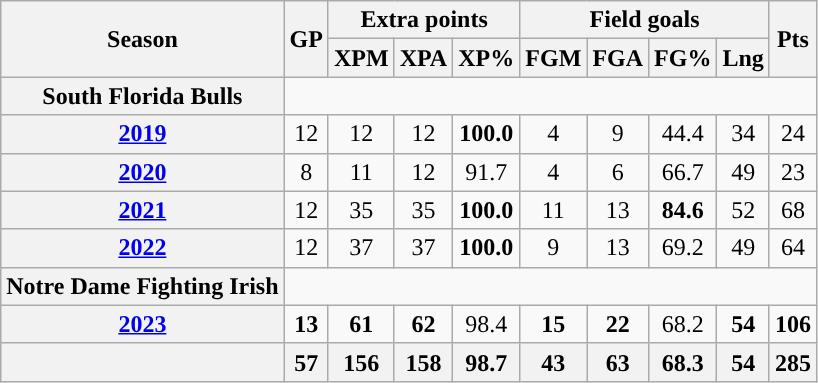<table class="wikitable" style="text-align:center;">
<tr>
<th rowspan=2>Season</th>
<th rowspan=2>GP</th>
<th colspan=3>Extra points</th>
<th colspan=4>Field goals</th>
<th rowspan=2>Pts</th>
</tr>
<tr>
<th>XPM</th>
<th>XPA</th>
<th>XP%</th>
<th>FGM</th>
<th>FGA</th>
<th>FG%</th>
<th>Lng</th>
</tr>
<tr>
<th>South Florida Bulls</th>
</tr>
<tr>
<th><a href='#'>2019</a></th>
<td>12</td>
<td>12</td>
<td>12</td>
<td><strong>100.0</strong></td>
<td>4</td>
<td>9</td>
<td>44.4</td>
<td>34</td>
<td>24</td>
</tr>
<tr>
<th><a href='#'>2020</a></th>
<td>8</td>
<td>11</td>
<td>12</td>
<td>91.7</td>
<td>4</td>
<td>6</td>
<td>66.7</td>
<td>49</td>
<td>23</td>
</tr>
<tr>
<th><a href='#'>2021</a></th>
<td>12</td>
<td>35</td>
<td>35</td>
<td><strong>100.0</strong></td>
<td>11</td>
<td>13</td>
<td><strong>84.6</strong></td>
<td>52</td>
<td>68</td>
</tr>
<tr>
<th><a href='#'>2022</a></th>
<td>12</td>
<td>37</td>
<td>37</td>
<td><strong>100.0</strong></td>
<td>9</td>
<td>13</td>
<td>69.2</td>
<td>49</td>
<td>64</td>
</tr>
<tr>
<th>Notre Dame Fighting Irish</th>
</tr>
<tr>
<th><a href='#'>2023</a></th>
<td><strong>13</strong></td>
<td><strong>61</strong></td>
<td><strong>62</strong></td>
<td>98.4</td>
<td><strong>15</strong></td>
<td><strong>22</strong></td>
<td>68.2</td>
<td><strong>54</strong></td>
<td><strong>106</strong></td>
</tr>
<tr>
<th></th>
<th>57</th>
<th>156</th>
<th>158</th>
<th>98.7</th>
<th>43</th>
<th>63</th>
<th>68.3</th>
<th>54</th>
<th>285</th>
</tr>
</table>
